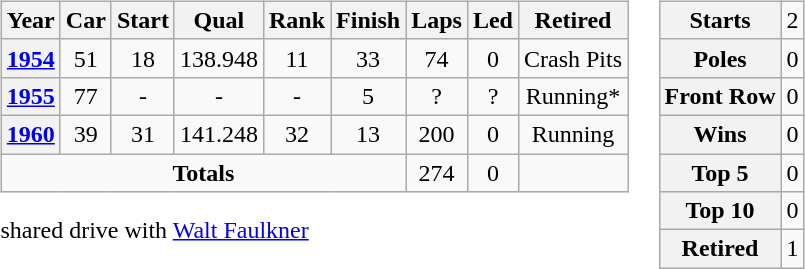<table>
<tr ---- valign="top">
<td><br><table class="wikitable" style="text-align:center">
<tr>
<th>Year</th>
<th>Car</th>
<th>Start</th>
<th>Qual</th>
<th>Rank</th>
<th>Finish</th>
<th>Laps</th>
<th>Led</th>
<th>Retired</th>
</tr>
<tr>
<th><a href='#'>1954</a></th>
<td>51</td>
<td>18</td>
<td>138.948</td>
<td>11</td>
<td>33</td>
<td>74</td>
<td>0</td>
<td>Crash Pits</td>
</tr>
<tr>
<th><a href='#'>1955</a></th>
<td>77</td>
<td>-</td>
<td>-</td>
<td>-</td>
<td>5</td>
<td>?</td>
<td>?</td>
<td>Running*</td>
</tr>
<tr>
<th><a href='#'>1960</a></th>
<td>39</td>
<td>31</td>
<td>141.248</td>
<td>32</td>
<td>13</td>
<td>200</td>
<td>0</td>
<td>Running</td>
</tr>
<tr>
<td colspan="6"><strong>Totals</strong></td>
<td>274</td>
<td>0</td>
<td></td>
</tr>
</table>
 shared drive with <a href='#'>Walt Faulkner</a></td>
<td><br><table class="wikitable" style="text-align:center">
<tr>
<th>Starts</th>
<td>2</td>
</tr>
<tr>
<th>Poles</th>
<td>0</td>
</tr>
<tr>
<th>Front Row</th>
<td>0</td>
</tr>
<tr>
<th>Wins</th>
<td>0</td>
</tr>
<tr>
<th>Top 5</th>
<td>0</td>
</tr>
<tr>
<th>Top 10</th>
<td>0</td>
</tr>
<tr>
<th>Retired</th>
<td>1</td>
</tr>
</table>
</td>
</tr>
</table>
